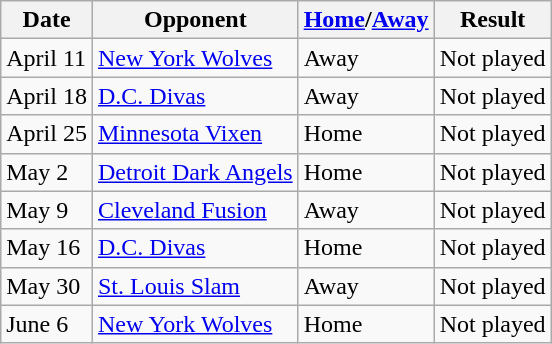<table class="wikitable">
<tr>
<th>Date</th>
<th>Opponent</th>
<th><a href='#'>Home</a>/<a href='#'>Away</a></th>
<th>Result</th>
</tr>
<tr>
<td>April 11</td>
<td><a href='#'>New York Wolves</a></td>
<td>Away</td>
<td>Not played</td>
</tr>
<tr>
<td>April 18</td>
<td><a href='#'>D.C. Divas</a></td>
<td>Away</td>
<td>Not played</td>
</tr>
<tr>
<td>April 25</td>
<td><a href='#'>Minnesota Vixen</a></td>
<td>Home</td>
<td>Not played</td>
</tr>
<tr>
<td>May 2</td>
<td><a href='#'>Detroit Dark Angels</a></td>
<td>Home</td>
<td>Not played</td>
</tr>
<tr>
<td>May 9</td>
<td><a href='#'>Cleveland Fusion</a></td>
<td>Away</td>
<td>Not played</td>
</tr>
<tr>
<td>May 16</td>
<td><a href='#'>D.C. Divas</a></td>
<td>Home</td>
<td>Not played</td>
</tr>
<tr>
<td>May 30</td>
<td><a href='#'>St. Louis Slam</a></td>
<td>Away</td>
<td>Not played</td>
</tr>
<tr>
<td>June 6</td>
<td><a href='#'>New York Wolves</a></td>
<td>Home</td>
<td>Not played</td>
</tr>
</table>
